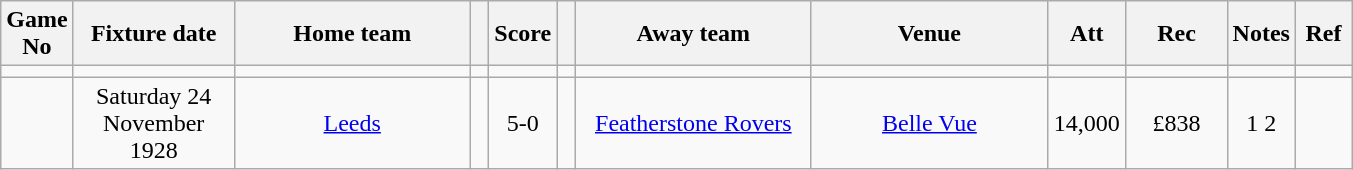<table class="wikitable" style="text-align:center;">
<tr>
<th width=20 abbr="No">Game No</th>
<th width=100 abbr="Date">Fixture date</th>
<th width=150 abbr="Home team">Home team</th>
<th width=5 abbr="space"></th>
<th width=20 abbr="Score">Score</th>
<th width=5 abbr="space"></th>
<th width=150 abbr="Away team">Away team</th>
<th width=150 abbr="Venue">Venue</th>
<th width=45 abbr="Att">Att</th>
<th width=60 abbr="Rec">Rec</th>
<th width=20 abbr="Notes">Notes</th>
<th width=30 abbr="Ref">Ref</th>
</tr>
<tr>
<td></td>
<td></td>
<td></td>
<td></td>
<td></td>
<td></td>
<td></td>
<td></td>
<td></td>
<td></td>
<td></td>
</tr>
<tr>
<td></td>
<td>Saturday 24 November 1928</td>
<td><a href='#'>Leeds</a></td>
<td></td>
<td>5-0</td>
<td></td>
<td><a href='#'>Featherstone Rovers</a></td>
<td><a href='#'>Belle Vue</a></td>
<td>14,000</td>
<td>£838</td>
<td>1 2</td>
<td></td>
</tr>
</table>
